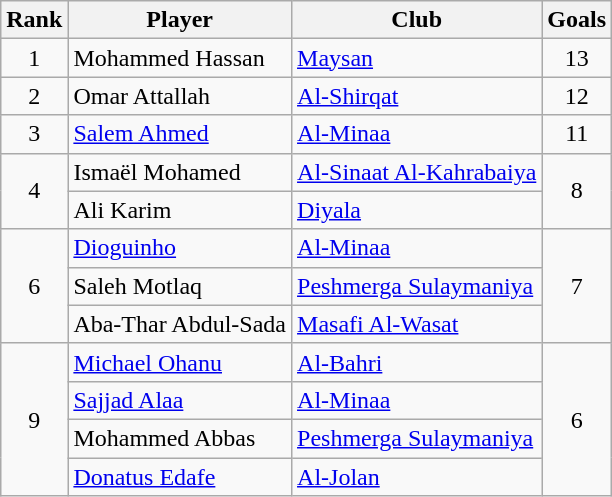<table class="wikitable" style="text-align:center">
<tr>
<th>Rank</th>
<th>Player</th>
<th>Club</th>
<th>Goals</th>
</tr>
<tr>
<td rowspan=1>1</td>
<td align="left"> Mohammed Hassan</td>
<td align="left"><a href='#'>Maysan</a></td>
<td rowspan=1>13</td>
</tr>
<tr>
<td rowspan=1>2</td>
<td align="left"> Omar Attallah</td>
<td align="left"><a href='#'>Al-Shirqat</a></td>
<td rowspan=1>12</td>
</tr>
<tr>
<td rowspan=1>3</td>
<td align="left"> <a href='#'>Salem Ahmed</a></td>
<td align="left"><a href='#'>Al-Minaa</a></td>
<td rowspan=1>11</td>
</tr>
<tr>
<td rowspan=2>4</td>
<td align="left"> Ismaël Mohamed</td>
<td align="left"><a href='#'>Al-Sinaat Al-Kahrabaiya</a></td>
<td rowspan=2>8</td>
</tr>
<tr>
<td align="left"> Ali Karim</td>
<td align="left"><a href='#'>Diyala</a></td>
</tr>
<tr>
<td rowspan=3>6</td>
<td align="left"> <a href='#'>Dioguinho</a></td>
<td align="left"><a href='#'>Al-Minaa</a></td>
<td rowspan=3>7</td>
</tr>
<tr>
<td align="left"> Saleh Motlaq</td>
<td align="left"><a href='#'>Peshmerga Sulaymaniya</a></td>
</tr>
<tr>
<td align="left"> Aba-Thar Abdul-Sada</td>
<td align="left"><a href='#'>Masafi Al-Wasat</a></td>
</tr>
<tr>
<td rowspan=4>9</td>
<td align="left"> <a href='#'>Michael Ohanu</a></td>
<td align="left"><a href='#'>Al-Bahri</a></td>
<td rowspan=4>6</td>
</tr>
<tr>
<td align="left"> <a href='#'>Sajjad Alaa</a></td>
<td align="left"><a href='#'>Al-Minaa</a></td>
</tr>
<tr>
<td align="left"> Mohammed Abbas</td>
<td align="left"><a href='#'>Peshmerga Sulaymaniya</a></td>
</tr>
<tr>
<td align="left"> <a href='#'>Donatus Edafe</a></td>
<td align="left"><a href='#'>Al-Jolan</a></td>
</tr>
</table>
